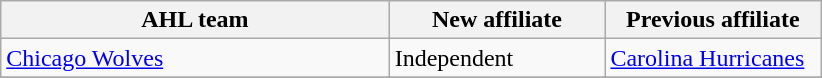<table class="wikitable">
<tr>
<th bgcolor="#DDDDFF" width="45%">AHL team</th>
<th bgcolor="#DDDDFF" width="25%">New affiliate</th>
<th bgcolor="#DDDDFF" width="25%">Previous affiliate</th>
</tr>
<tr>
<td><a href='#'>Chicago Wolves</a></td>
<td>Independent</td>
<td><a href='#'>Carolina Hurricanes</a></td>
</tr>
<tr>
</tr>
</table>
